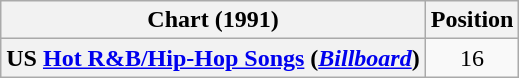<table class="wikitable sortable plainrowheaders">
<tr>
<th>Chart (1991)</th>
<th>Position</th>
</tr>
<tr>
<th scope="row">US <a href='#'>Hot R&B/Hip-Hop Songs</a> (<em><a href='#'>Billboard</a></em>)</th>
<td align="center">16</td>
</tr>
</table>
